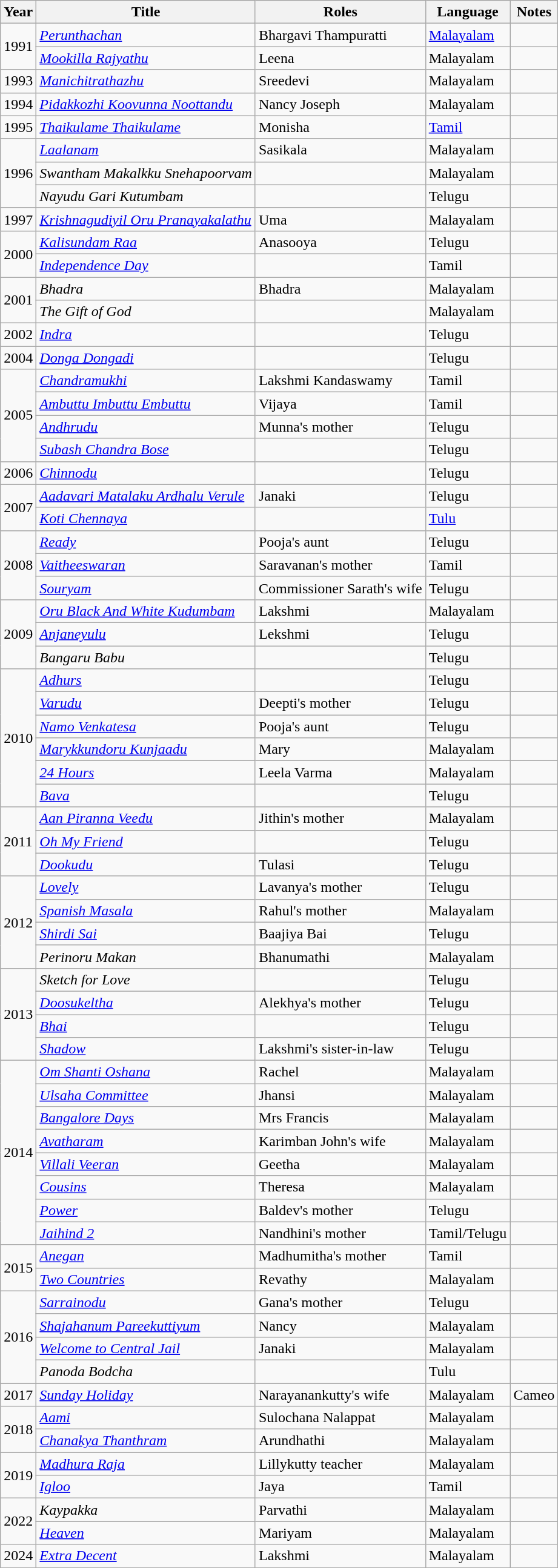<table class="wikitable sortable sticky-header">
<tr>
<th scope="col">Year</th>
<th scope="col">Title</th>
<th scope="col">Roles</th>
<th scope="col">Language</th>
<th scope="col" class="unsortable">Notes</th>
</tr>
<tr>
<td rowspan=2>1991</td>
<td><em><a href='#'>Perunthachan</a></em></td>
<td>Bhargavi Thampuratti</td>
<td><a href='#'>Malayalam</a></td>
<td></td>
</tr>
<tr>
<td><em><a href='#'>Mookilla Rajyathu</a></em></td>
<td>Leena</td>
<td>Malayalam</td>
<td></td>
</tr>
<tr>
<td>1993</td>
<td><em><a href='#'>Manichitrathazhu</a></em></td>
<td>Sreedevi</td>
<td>Malayalam</td>
<td></td>
</tr>
<tr>
<td>1994</td>
<td><em><a href='#'>Pidakkozhi Koovunna Noottandu</a></em></td>
<td>Nancy Joseph</td>
<td>Malayalam</td>
<td></td>
</tr>
<tr>
<td>1995</td>
<td><em><a href='#'>Thaikulame Thaikulame</a></em></td>
<td>Monisha</td>
<td><a href='#'>Tamil</a></td>
<td></td>
</tr>
<tr>
<td rowspan=3>1996</td>
<td><em><a href='#'>Laalanam</a></em></td>
<td>Sasikala</td>
<td>Malayalam</td>
<td></td>
</tr>
<tr>
<td><em>Swantham Makalkku Snehapoorvam</em></td>
<td></td>
<td>Malayalam</td>
<td></td>
</tr>
<tr>
<td><em>Nayudu Gari Kutumbam</em></td>
<td></td>
<td>Telugu</td>
<td></td>
</tr>
<tr>
<td>1997</td>
<td><em><a href='#'>Krishnagudiyil Oru Pranayakalathu</a></em></td>
<td>Uma</td>
<td>Malayalam</td>
<td></td>
</tr>
<tr>
<td rowspan=2>2000</td>
<td><em><a href='#'>Kalisundam Raa</a></em></td>
<td>Anasooya</td>
<td>Telugu</td>
<td></td>
</tr>
<tr>
<td><em><a href='#'>Independence Day</a></em></td>
<td></td>
<td>Tamil</td>
<td></td>
</tr>
<tr>
<td rowspan=2>2001</td>
<td><em>Bhadra</em></td>
<td>Bhadra</td>
<td>Malayalam</td>
<td></td>
</tr>
<tr>
<td><em>The Gift of God</em></td>
<td></td>
<td>Malayalam</td>
<td></td>
</tr>
<tr>
<td>2002</td>
<td><em><a href='#'>Indra</a></em></td>
<td></td>
<td>Telugu</td>
<td></td>
</tr>
<tr>
<td>2004</td>
<td><em><a href='#'>Donga Dongadi</a></em></td>
<td></td>
<td>Telugu</td>
<td></td>
</tr>
<tr>
<td rowspan=4>2005</td>
<td><em><a href='#'>Chandramukhi</a></em></td>
<td>Lakshmi Kandaswamy</td>
<td>Tamil</td>
<td></td>
</tr>
<tr>
<td><em><a href='#'>Ambuttu Imbuttu Embuttu</a></em></td>
<td>Vijaya</td>
<td>Tamil</td>
<td></td>
</tr>
<tr>
<td><em><a href='#'>Andhrudu</a></em></td>
<td>Munna's mother</td>
<td>Telugu</td>
<td></td>
</tr>
<tr>
<td><em><a href='#'>Subash Chandra Bose</a></em></td>
<td></td>
<td>Telugu</td>
<td></td>
</tr>
<tr>
<td>2006</td>
<td><em><a href='#'>Chinnodu</a></em></td>
<td></td>
<td>Telugu</td>
<td></td>
</tr>
<tr>
<td rowspan=2>2007</td>
<td><em><a href='#'>Aadavari Matalaku Ardhalu Verule</a></em></td>
<td>Janaki</td>
<td>Telugu</td>
<td></td>
</tr>
<tr>
<td><em><a href='#'>Koti Chennaya</a></em></td>
<td></td>
<td><a href='#'>Tulu</a></td>
<td></td>
</tr>
<tr>
<td rowspan=3>2008</td>
<td><em><a href='#'>Ready</a></em></td>
<td>Pooja's aunt</td>
<td>Telugu</td>
<td></td>
</tr>
<tr>
<td><em><a href='#'>Vaitheeswaran</a></em></td>
<td>Saravanan's mother</td>
<td>Tamil</td>
<td></td>
</tr>
<tr>
<td><em><a href='#'>Souryam</a></em></td>
<td>Commissioner Sarath's wife</td>
<td>Telugu</td>
<td></td>
</tr>
<tr>
<td rowspan=3>2009</td>
<td><em><a href='#'>Oru Black And White Kudumbam</a></em></td>
<td>Lakshmi</td>
<td>Malayalam</td>
<td></td>
</tr>
<tr>
<td><em><a href='#'>Anjaneyulu</a></em></td>
<td>Lekshmi</td>
<td>Telugu</td>
<td></td>
</tr>
<tr>
<td><em>Bangaru Babu</em></td>
<td></td>
<td>Telugu</td>
<td></td>
</tr>
<tr>
<td rowspan=6>2010</td>
<td><em><a href='#'>Adhurs</a></em></td>
<td></td>
<td>Telugu</td>
<td></td>
</tr>
<tr>
<td><em><a href='#'>Varudu</a></em></td>
<td>Deepti's mother</td>
<td>Telugu</td>
<td></td>
</tr>
<tr>
<td><em><a href='#'>Namo Venkatesa</a></em></td>
<td>Pooja's aunt</td>
<td>Telugu</td>
<td></td>
</tr>
<tr>
<td><em><a href='#'>Marykkundoru Kunjaadu</a></em></td>
<td>Mary</td>
<td>Malayalam</td>
<td></td>
</tr>
<tr>
<td><em><a href='#'>24 Hours</a></em></td>
<td>Leela Varma</td>
<td>Malayalam</td>
<td></td>
</tr>
<tr>
<td><em><a href='#'>Bava</a></em></td>
<td></td>
<td>Telugu</td>
<td></td>
</tr>
<tr>
<td rowspan=3>2011</td>
<td><em><a href='#'>Aan Piranna Veedu</a></em></td>
<td>Jithin's mother</td>
<td>Malayalam</td>
<td></td>
</tr>
<tr>
<td><em><a href='#'>Oh My Friend</a></em></td>
<td></td>
<td>Telugu</td>
<td></td>
</tr>
<tr>
<td><em><a href='#'>Dookudu</a></em></td>
<td>Tulasi</td>
<td>Telugu</td>
<td></td>
</tr>
<tr>
<td rowspan=4>2012</td>
<td><em><a href='#'>Lovely</a></em></td>
<td>Lavanya's mother</td>
<td>Telugu</td>
<td></td>
</tr>
<tr>
<td><em><a href='#'>Spanish Masala</a></em></td>
<td>Rahul's mother</td>
<td>Malayalam</td>
<td></td>
</tr>
<tr>
<td><em><a href='#'>Shirdi Sai</a></em></td>
<td>Baajiya Bai</td>
<td>Telugu</td>
<td></td>
</tr>
<tr>
<td><em>Perinoru Makan</em></td>
<td>Bhanumathi</td>
<td>Malayalam</td>
<td></td>
</tr>
<tr>
<td rowspan=4>2013</td>
<td><em>Sketch for Love</em></td>
<td></td>
<td>Telugu</td>
<td></td>
</tr>
<tr>
<td><em><a href='#'>Doosukeltha</a></em></td>
<td>Alekhya's mother</td>
<td>Telugu</td>
<td></td>
</tr>
<tr>
<td><em><a href='#'>Bhai</a></em></td>
<td></td>
<td>Telugu</td>
<td></td>
</tr>
<tr>
<td><em><a href='#'>Shadow</a></em></td>
<td>Lakshmi's sister-in-law</td>
<td>Telugu</td>
<td></td>
</tr>
<tr>
<td rowspan=8>2014</td>
<td><em><a href='#'>Om Shanti Oshana</a></em></td>
<td>Rachel</td>
<td>Malayalam</td>
<td></td>
</tr>
<tr>
<td><em><a href='#'>Ulsaha Committee</a></em></td>
<td>Jhansi</td>
<td>Malayalam</td>
<td></td>
</tr>
<tr>
<td><em><a href='#'>Bangalore Days</a></em></td>
<td>Mrs Francis</td>
<td>Malayalam</td>
<td></td>
</tr>
<tr>
<td><em><a href='#'>Avatharam</a></em></td>
<td>Karimban John's wife</td>
<td>Malayalam</td>
<td></td>
</tr>
<tr>
<td><em><a href='#'>Villali Veeran</a></em></td>
<td>Geetha</td>
<td>Malayalam</td>
<td></td>
</tr>
<tr>
<td><em><a href='#'>Cousins</a></em></td>
<td>Theresa</td>
<td>Malayalam</td>
<td></td>
</tr>
<tr>
<td><em><a href='#'>Power</a></em></td>
<td>Baldev's mother</td>
<td>Telugu</td>
<td></td>
</tr>
<tr>
<td><em><a href='#'>Jaihind 2</a></em></td>
<td>Nandhini's mother</td>
<td>Tamil/Telugu</td>
<td></td>
</tr>
<tr>
<td rowspan=2>2015</td>
<td><em><a href='#'>Anegan</a></em></td>
<td>Madhumitha's mother</td>
<td>Tamil</td>
<td></td>
</tr>
<tr>
<td><em><a href='#'>Two Countries</a></em></td>
<td>Revathy</td>
<td>Malayalam</td>
<td></td>
</tr>
<tr>
<td rowspan=4>2016</td>
<td><em><a href='#'>Sarrainodu</a></em></td>
<td>Gana's mother</td>
<td>Telugu</td>
<td></td>
</tr>
<tr>
<td><em><a href='#'>Shajahanum Pareekuttiyum</a></em></td>
<td>Nancy</td>
<td>Malayalam</td>
<td></td>
</tr>
<tr>
<td><em><a href='#'>Welcome to Central Jail</a></em></td>
<td>Janaki</td>
<td>Malayalam</td>
<td></td>
</tr>
<tr>
<td><em>Panoda Bodcha</em></td>
<td></td>
<td>Tulu</td>
<td></td>
</tr>
<tr>
<td>2017</td>
<td><em><a href='#'>Sunday Holiday</a></em></td>
<td>Narayanankutty's wife</td>
<td>Malayalam</td>
<td>Cameo</td>
</tr>
<tr>
<td rowspan=2>2018</td>
<td><em><a href='#'>Aami</a></em></td>
<td>Sulochana Nalappat</td>
<td>Malayalam</td>
<td></td>
</tr>
<tr>
<td><em><a href='#'>Chanakya Thanthram</a></em></td>
<td>Arundhathi</td>
<td>Malayalam</td>
<td></td>
</tr>
<tr>
<td rowspan=2>2019</td>
<td><em><a href='#'>Madhura Raja</a></em></td>
<td>Lillykutty teacher</td>
<td>Malayalam</td>
<td></td>
</tr>
<tr>
<td><em><a href='#'>Igloo</a></em></td>
<td>Jaya</td>
<td>Tamil</td>
<td></td>
</tr>
<tr>
<td rowspan=2>2022</td>
<td><em>Kaypakka</em></td>
<td>Parvathi</td>
<td>Malayalam</td>
<td></td>
</tr>
<tr>
<td><em><a href='#'>Heaven</a></em></td>
<td>Mariyam</td>
<td>Malayalam</td>
<td></td>
</tr>
<tr>
<td>2024</td>
<td><em><a href='#'>Extra Decent</a></em></td>
<td>Lakshmi</td>
<td>Malayalam</td>
<td></td>
</tr>
<tr>
</tr>
</table>
